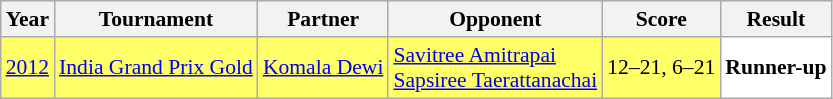<table class="sortable wikitable" style="font-size: 90%;">
<tr>
<th>Year</th>
<th>Tournament</th>
<th>Partner</th>
<th>Opponent</th>
<th>Score</th>
<th>Result</th>
</tr>
<tr style="background:#FFFF67">
<td align="center"><a href='#'>2012</a></td>
<td align="left"><a href='#'>India Grand Prix Gold</a></td>
<td align="left"> <a href='#'>Komala Dewi</a></td>
<td align="left"> <a href='#'>Savitree Amitrapai</a> <br>  <a href='#'>Sapsiree Taerattanachai</a></td>
<td align="left">12–21, 6–21</td>
<td style="text-align:left; background:white"> <strong>Runner-up</strong></td>
</tr>
</table>
